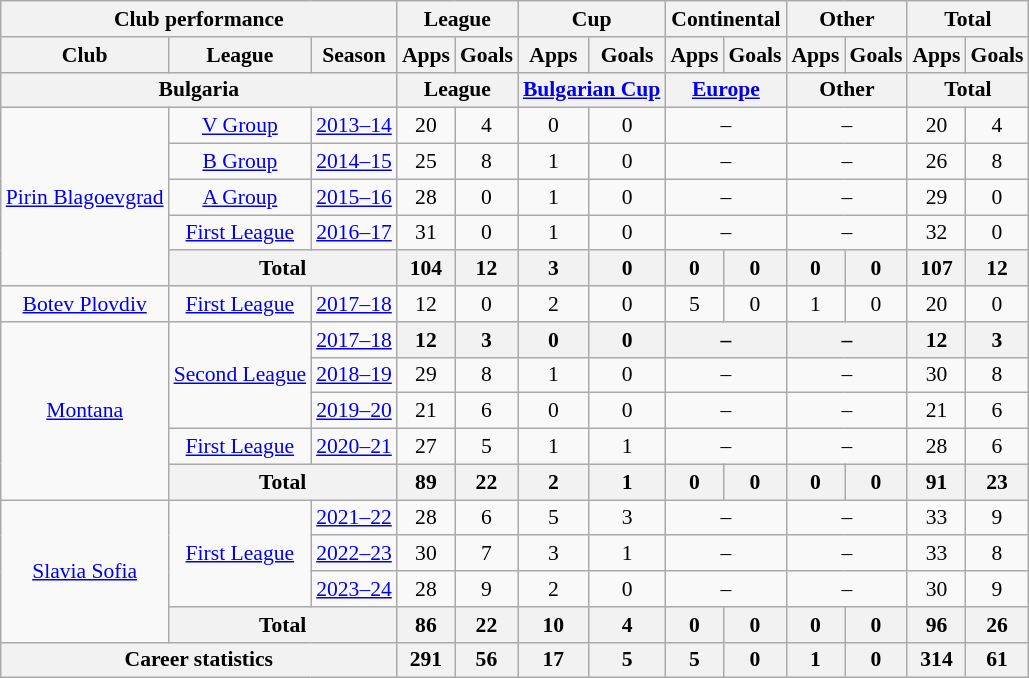<table class="wikitable" style="font-size:90%; text-align: center">
<tr>
<th Colspan="3">Club performance</th>
<th Colspan="2">League</th>
<th Colspan="2">Cup</th>
<th Colspan="2">Continental</th>
<th Colspan="2">Other</th>
<th Colspan="3">Total</th>
</tr>
<tr>
<th>Club</th>
<th>League</th>
<th>Season</th>
<th>Apps</th>
<th>Goals</th>
<th>Apps</th>
<th>Goals</th>
<th>Apps</th>
<th>Goals</th>
<th>Apps</th>
<th>Goals</th>
<th>Apps</th>
<th>Goals</th>
</tr>
<tr>
<th Colspan="3">Bulgaria</th>
<th Colspan="2">League</th>
<th Colspan="2"><a href='#'>Bulgarian Cup</a></th>
<th Colspan="2"><a href='#'>Europe</a></th>
<th Colspan="2">Other</th>
<th Colspan="2">Total</th>
</tr>
<tr>
<td rowspan="5" valign="center"><a href='#'>Pirin Blagoevgrad</a></td>
<td rowspan="1"><a href='#'>V Group</a></td>
<td><a href='#'>2013–14</a></td>
<td>20</td>
<td>4</td>
<td>0</td>
<td>0</td>
<td colspan="2">–</td>
<td colspan="2">–</td>
<td>20</td>
<td>4</td>
</tr>
<tr>
<td rowspan="1"><a href='#'>B Group</a></td>
<td><a href='#'>2014–15</a></td>
<td>25</td>
<td>8</td>
<td>1</td>
<td>0</td>
<td colspan="2">–</td>
<td colspan="2">–</td>
<td>26</td>
<td>8</td>
</tr>
<tr>
<td rowspan="1"><a href='#'>A Group</a></td>
<td><a href='#'>2015–16</a></td>
<td>28</td>
<td>0</td>
<td>1</td>
<td>0</td>
<td colspan="2">–</td>
<td colspan="2">–</td>
<td>29</td>
<td>0</td>
</tr>
<tr>
<td rowspan="1"><a href='#'>First League</a></td>
<td><a href='#'>2016–17</a></td>
<td>31</td>
<td>0</td>
<td>1</td>
<td>0</td>
<td colspan="2">–</td>
<td colspan="2">–</td>
<td>32</td>
<td>0</td>
</tr>
<tr>
<th colspan=2>Total</th>
<th>104</th>
<th>12</th>
<th>3</th>
<th>0</th>
<th>0</th>
<th>0</th>
<th>0</th>
<th>0</th>
<th>107</th>
<th>12</th>
</tr>
<tr>
<td rowspan="1" valign="center"><a href='#'>Botev Plovdiv</a></td>
<td rowspan="1"><a href='#'>First League</a></td>
<td><a href='#'>2017–18</a></td>
<td>12</td>
<td>0</td>
<td>2</td>
<td>0</td>
<td>5</td>
<td>0</td>
<td>1</td>
<td>0</td>
<td>20</td>
<td>0</td>
</tr>
<tr>
<td rowspan="5" valign="center"><a href='#'>Montana</a></td>
<td rowspan="3"><a href='#'>Second League</a></td>
<td><a href='#'>2017–18</a></td>
<th>12</th>
<th>3</th>
<th>0</th>
<th>0</th>
<th colspan="2">–</th>
<th colspan="2">–</th>
<th>12</th>
<th>3</th>
</tr>
<tr>
<td><a href='#'>2018–19</a></td>
<td>29</td>
<td>8</td>
<td>1</td>
<td>0</td>
<td colspan="2">–</td>
<td colspan="2">–</td>
<td>30</td>
<td>8</td>
</tr>
<tr>
<td><a href='#'>2019–20</a></td>
<td>21</td>
<td>6</td>
<td>0</td>
<td>0</td>
<td colspan="2">–</td>
<td colspan="2">–</td>
<td>21</td>
<td>6</td>
</tr>
<tr>
<td rowspan="1"><a href='#'>First League</a></td>
<td><a href='#'>2020–21</a></td>
<td>27</td>
<td>5</td>
<td>1</td>
<td>1</td>
<td colspan="2">–</td>
<td colspan="2">–</td>
<td>28</td>
<td>6</td>
</tr>
<tr>
<th colspan=2>Total</th>
<th>89</th>
<th>22</th>
<th>2</th>
<th>1</th>
<th>0</th>
<th>0</th>
<th>0</th>
<th>0</th>
<th>91</th>
<th>23</th>
</tr>
<tr>
<td rowspan="4" valign="center"><a href='#'>Slavia Sofia</a></td>
<td rowspan="3"><a href='#'>First League</a></td>
<td><a href='#'>2021–22</a></td>
<td>28</td>
<td>6</td>
<td>5</td>
<td>3</td>
<td colspan="2">–</td>
<td colspan="2">–</td>
<td>33</td>
<td>9</td>
</tr>
<tr>
<td><a href='#'>2022–23</a></td>
<td>30</td>
<td>7</td>
<td>3</td>
<td>1</td>
<td colspan="2">–</td>
<td colspan="2">–</td>
<td>33</td>
<td>8</td>
</tr>
<tr>
<td><a href='#'>2023–24</a></td>
<td>28</td>
<td>9</td>
<td>2</td>
<td>0</td>
<td colspan="2">–</td>
<td colspan="2">–</td>
<td>30</td>
<td>9</td>
</tr>
<tr>
<th colspan=2>Total</th>
<th>86</th>
<th>22</th>
<th>10</th>
<th>4</th>
<th>0</th>
<th>0</th>
<th>0</th>
<th>0</th>
<th>96</th>
<th>26</th>
</tr>
<tr>
<th colspan="3">Career statistics</th>
<th>291</th>
<th>56</th>
<th>17</th>
<th>5</th>
<th>5</th>
<th>0</th>
<th>1</th>
<th>0</th>
<th>314</th>
<th>61</th>
</tr>
</table>
